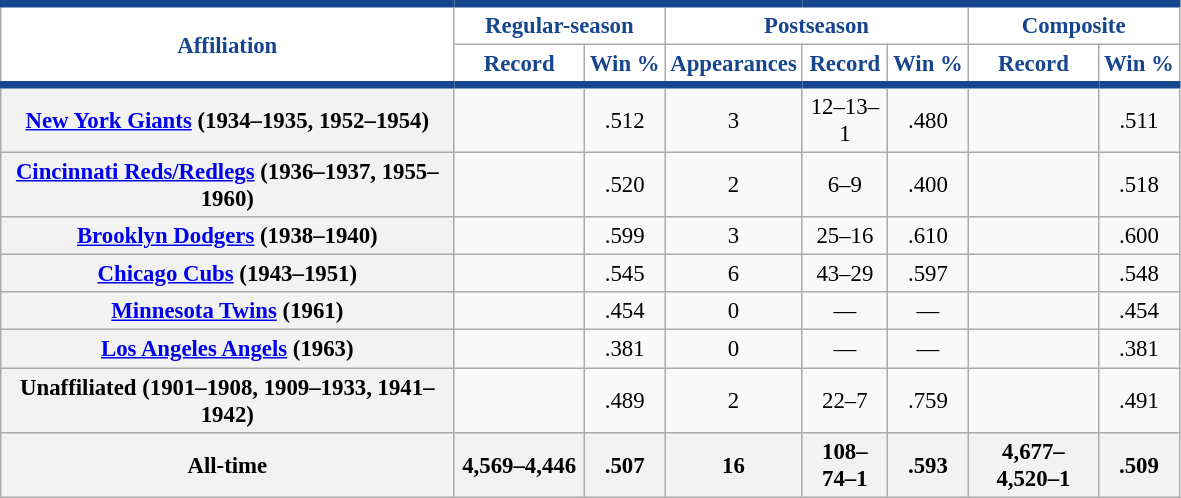<table class="wikitable sortable plainrowheaders" style="font-size: 95%; text-align:center;">
<tr>
<th rowspan="2" scope="col" width="295px" style="background-color:#ffffff; border-top:#17468E 5px solid; border-bottom:#17468E 5px solid; color:#17468E">Affiliation</th>
<th colspan="2" scope="col" style="background-color:#ffffff; border-top:#17468E 5px solid; color:#17468E">Regular-season</th>
<th colspan="3" scope="col" style="background-color:#ffffff; border-top:#17468E 5px solid; color:#17468E">Postseason</th>
<th colspan="3" scope="col" style="background-color:#ffffff; border-top:#17468E 5px solid; color:#17468E">Composite</th>
</tr>
<tr>
<th scope="col" width="80px" style="background-color:#ffffff; border-bottom:#17468E 5px solid; color:#17468E">Record</th>
<th scope="col" style="background-color:#ffffff; border-bottom:#17468E 5px solid; color:#17468E">Win %</th>
<th scope="col" style="background-color:#ffffff; border-bottom:#17468E 5px solid; color:#17468E">Appearances</th>
<th scope="col" width="50px" style="background-color:#ffffff; border-bottom:#17468E 5px solid; color:#17468E">Record</th>
<th scope="col" style="background-color:#ffffff; border-bottom:#17468E 5px solid; color:#17468E">Win %</th>
<th scope="col" width="80px" style="background-color:#ffffff; border-bottom:#17468E 5px solid; color:#17468E">Record</th>
<th scope="col" style="background-color:#ffffff; border-bottom:#17468E 5px solid; color:#17468E">Win %</th>
</tr>
<tr>
<th scope="row"><a href='#'>New York Giants</a> (1934–1935, 1952–1954)</th>
<td></td>
<td>.512</td>
<td>3</td>
<td>12–13–1</td>
<td>.480</td>
<td></td>
<td>.511</td>
</tr>
<tr>
<th scope="row"><a href='#'>Cincinnati Reds/Redlegs</a> (1936–1937, 1955–1960)</th>
<td></td>
<td>.520</td>
<td>2</td>
<td>6–9</td>
<td>.400</td>
<td></td>
<td>.518</td>
</tr>
<tr>
<th scope="row"><a href='#'>Brooklyn Dodgers</a> (1938–1940)</th>
<td></td>
<td>.599</td>
<td>3</td>
<td>25–16</td>
<td>.610</td>
<td></td>
<td>.600</td>
</tr>
<tr>
<th scope="row"><a href='#'>Chicago Cubs</a> (1943–1951)</th>
<td></td>
<td>.545</td>
<td>6</td>
<td>43–29</td>
<td>.597</td>
<td></td>
<td>.548</td>
</tr>
<tr>
<th scope="row"><a href='#'>Minnesota Twins</a> (1961)</th>
<td></td>
<td>.454</td>
<td>0</td>
<td>—</td>
<td>—</td>
<td></td>
<td>.454</td>
</tr>
<tr>
<th scope="row"><a href='#'>Los Angeles Angels</a> (1963)</th>
<td></td>
<td>.381</td>
<td>0</td>
<td>—</td>
<td>—</td>
<td></td>
<td>.381</td>
</tr>
<tr>
<th scope="row">Unaffiliated (1901–1908, 1909–1933, 1941–1942)</th>
<td></td>
<td>.489</td>
<td>2</td>
<td>22–7</td>
<td>.759</td>
<td></td>
<td>.491</td>
</tr>
<tr>
<th scope="row"><strong>All-time</strong></th>
<th>4,569–4,446</th>
<th>.507</th>
<th>16</th>
<th>108–74–1</th>
<th>.593</th>
<th>4,677–4,520–1</th>
<th>.509</th>
</tr>
</table>
